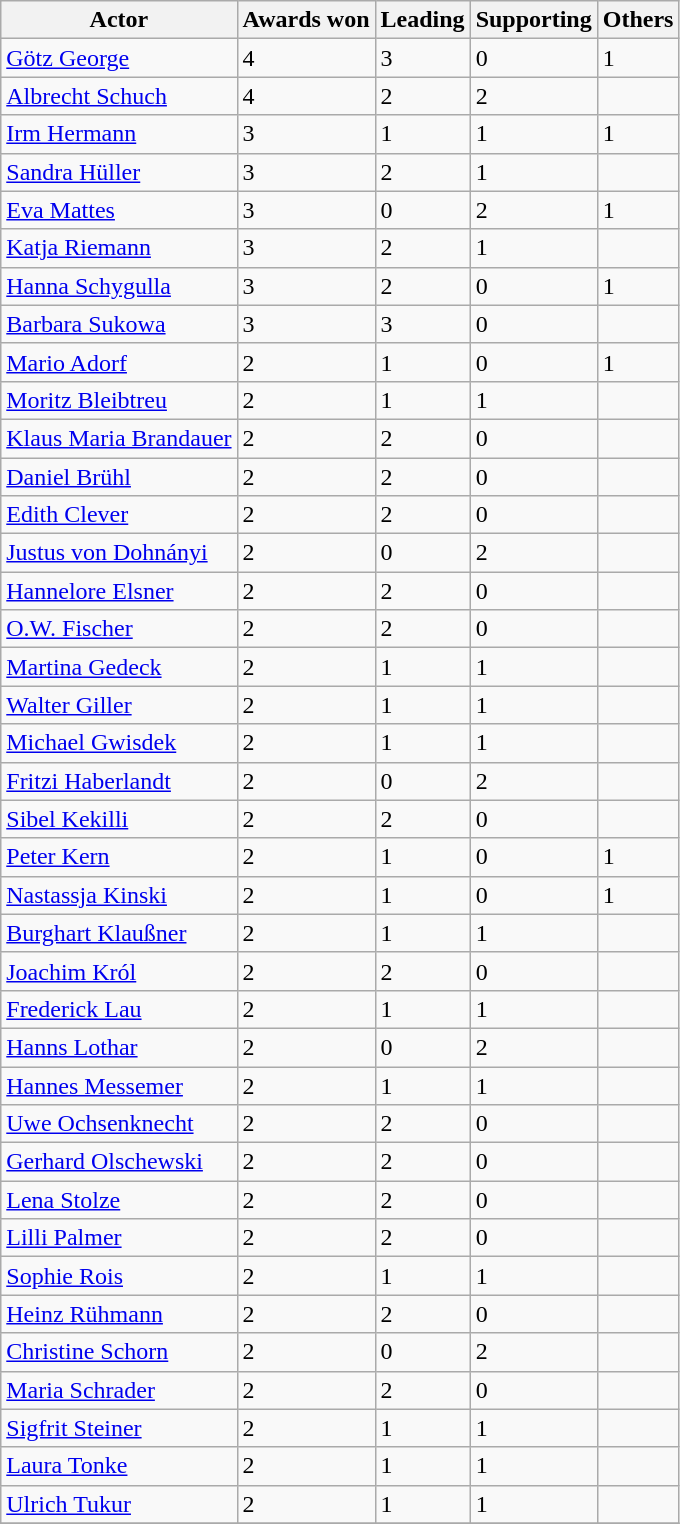<table class="wikitable">
<tr>
<th>Actor</th>
<th>Awards won</th>
<th>Leading</th>
<th>Supporting</th>
<th>Others</th>
</tr>
<tr>
<td><a href='#'>Götz George</a></td>
<td>4</td>
<td>3</td>
<td>0</td>
<td>1</td>
</tr>
<tr>
<td><a href='#'>Albrecht Schuch</a></td>
<td>4</td>
<td>2</td>
<td>2</td>
<td></td>
</tr>
<tr>
<td><a href='#'>Irm Hermann</a></td>
<td>3</td>
<td>1</td>
<td>1</td>
<td>1</td>
</tr>
<tr>
<td><a href='#'>Sandra Hüller</a></td>
<td>3</td>
<td>2</td>
<td>1</td>
<td></td>
</tr>
<tr>
<td><a href='#'>Eva Mattes</a></td>
<td>3</td>
<td>0</td>
<td>2</td>
<td>1</td>
</tr>
<tr>
<td><a href='#'>Katja Riemann</a></td>
<td>3</td>
<td>2</td>
<td>1</td>
<td></td>
</tr>
<tr>
<td><a href='#'>Hanna Schygulla</a></td>
<td>3</td>
<td>2</td>
<td>0</td>
<td>1</td>
</tr>
<tr>
<td><a href='#'>Barbara Sukowa</a></td>
<td>3</td>
<td>3</td>
<td>0</td>
<td></td>
</tr>
<tr>
<td><a href='#'>Mario Adorf</a></td>
<td>2</td>
<td>1</td>
<td>0</td>
<td>1</td>
</tr>
<tr>
<td><a href='#'>Moritz Bleibtreu</a></td>
<td>2</td>
<td>1</td>
<td>1</td>
<td></td>
</tr>
<tr>
<td><a href='#'>Klaus Maria Brandauer</a></td>
<td>2</td>
<td>2</td>
<td>0</td>
<td></td>
</tr>
<tr>
<td><a href='#'>Daniel Brühl</a></td>
<td>2</td>
<td>2</td>
<td>0</td>
<td></td>
</tr>
<tr>
<td><a href='#'>Edith Clever</a></td>
<td>2</td>
<td>2</td>
<td>0</td>
<td></td>
</tr>
<tr>
<td><a href='#'>Justus von Dohnányi</a></td>
<td>2</td>
<td>0</td>
<td>2</td>
<td></td>
</tr>
<tr>
<td><a href='#'>Hannelore Elsner</a></td>
<td>2</td>
<td>2</td>
<td>0</td>
<td></td>
</tr>
<tr>
<td><a href='#'>O.W. Fischer</a></td>
<td>2</td>
<td>2</td>
<td>0</td>
<td></td>
</tr>
<tr>
<td><a href='#'>Martina Gedeck</a></td>
<td>2</td>
<td>1</td>
<td>1</td>
<td></td>
</tr>
<tr>
<td><a href='#'>Walter Giller</a></td>
<td>2</td>
<td>1</td>
<td>1</td>
<td></td>
</tr>
<tr>
<td><a href='#'>Michael Gwisdek</a></td>
<td>2</td>
<td>1</td>
<td>1</td>
<td></td>
</tr>
<tr>
<td><a href='#'>Fritzi Haberlandt</a></td>
<td>2</td>
<td>0</td>
<td>2</td>
<td></td>
</tr>
<tr>
<td><a href='#'>Sibel Kekilli</a></td>
<td>2</td>
<td>2</td>
<td>0</td>
<td></td>
</tr>
<tr>
<td><a href='#'>Peter Kern</a></td>
<td>2</td>
<td>1</td>
<td>0</td>
<td>1</td>
</tr>
<tr>
<td><a href='#'>Nastassja Kinski</a></td>
<td>2</td>
<td>1</td>
<td>0</td>
<td>1</td>
</tr>
<tr>
<td><a href='#'>Burghart Klaußner</a></td>
<td>2</td>
<td>1</td>
<td>1</td>
<td></td>
</tr>
<tr>
<td><a href='#'>Joachim Król</a></td>
<td>2</td>
<td>2</td>
<td>0</td>
<td></td>
</tr>
<tr>
<td><a href='#'>Frederick Lau</a></td>
<td>2</td>
<td>1</td>
<td>1</td>
<td></td>
</tr>
<tr>
<td><a href='#'>Hanns Lothar</a></td>
<td>2</td>
<td>0</td>
<td>2</td>
<td></td>
</tr>
<tr>
<td><a href='#'>Hannes Messemer</a></td>
<td>2</td>
<td>1</td>
<td>1</td>
<td></td>
</tr>
<tr>
<td><a href='#'>Uwe Ochsenknecht</a></td>
<td>2</td>
<td>2</td>
<td>0</td>
<td></td>
</tr>
<tr>
<td><a href='#'>Gerhard Olschewski</a></td>
<td>2</td>
<td>2</td>
<td>0</td>
<td></td>
</tr>
<tr>
<td><a href='#'>Lena Stolze</a></td>
<td>2</td>
<td>2</td>
<td>0</td>
<td></td>
</tr>
<tr>
<td><a href='#'>Lilli Palmer</a></td>
<td>2</td>
<td>2</td>
<td>0</td>
<td></td>
</tr>
<tr>
<td><a href='#'>Sophie Rois</a></td>
<td>2</td>
<td>1</td>
<td>1</td>
<td></td>
</tr>
<tr>
<td><a href='#'>Heinz Rühmann</a></td>
<td>2</td>
<td>2</td>
<td>0</td>
<td></td>
</tr>
<tr>
<td><a href='#'>Christine Schorn</a></td>
<td>2</td>
<td>0</td>
<td>2</td>
<td></td>
</tr>
<tr>
<td><a href='#'>Maria Schrader</a></td>
<td>2</td>
<td>2</td>
<td>0</td>
<td></td>
</tr>
<tr>
<td><a href='#'>Sigfrit Steiner</a></td>
<td>2</td>
<td>1</td>
<td>1</td>
<td></td>
</tr>
<tr>
<td><a href='#'>Laura Tonke</a></td>
<td>2</td>
<td>1</td>
<td>1</td>
<td></td>
</tr>
<tr>
<td><a href='#'>Ulrich Tukur</a></td>
<td>2</td>
<td>1</td>
<td>1</td>
<td></td>
</tr>
<tr>
</tr>
</table>
